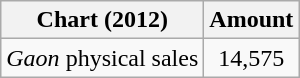<table class="wikitable">
<tr>
<th>Chart (2012)</th>
<th>Amount</th>
</tr>
<tr>
<td><em>Gaon</em> physical sales</td>
<td align="center">14,575</td>
</tr>
</table>
